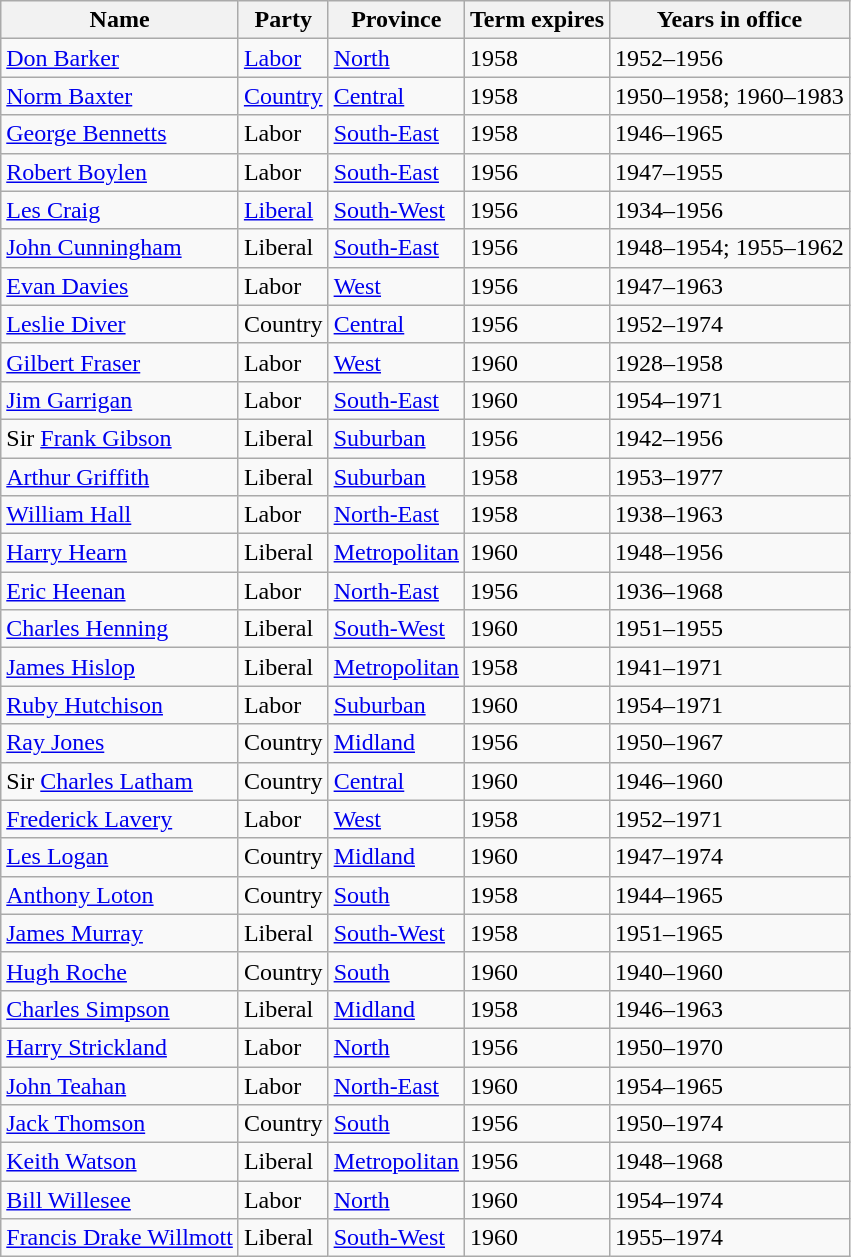<table class="wikitable sortable">
<tr>
<th><strong>Name</strong></th>
<th><strong>Party</strong></th>
<th><strong>Province</strong></th>
<th><strong>Term expires</strong></th>
<th><strong>Years in office</strong></th>
</tr>
<tr>
<td><a href='#'>Don Barker</a></td>
<td><a href='#'>Labor</a></td>
<td><a href='#'>North</a></td>
<td>1958</td>
<td>1952–1956</td>
</tr>
<tr>
<td><a href='#'>Norm Baxter</a></td>
<td><a href='#'>Country</a></td>
<td><a href='#'>Central</a></td>
<td>1958</td>
<td>1950–1958; 1960–1983</td>
</tr>
<tr>
<td><a href='#'>George Bennetts</a></td>
<td>Labor</td>
<td><a href='#'>South-East</a></td>
<td>1958</td>
<td>1946–1965</td>
</tr>
<tr>
<td><a href='#'>Robert Boylen</a></td>
<td>Labor</td>
<td><a href='#'>South-East</a></td>
<td>1956</td>
<td>1947–1955</td>
</tr>
<tr>
<td><a href='#'>Les Craig</a></td>
<td><a href='#'>Liberal</a></td>
<td><a href='#'>South-West</a></td>
<td>1956</td>
<td>1934–1956</td>
</tr>
<tr>
<td><a href='#'>John Cunningham</a></td>
<td>Liberal</td>
<td><a href='#'>South-East</a></td>
<td>1956</td>
<td>1948–1954; 1955–1962</td>
</tr>
<tr>
<td><a href='#'>Evan Davies</a></td>
<td>Labor</td>
<td><a href='#'>West</a></td>
<td>1956</td>
<td>1947–1963</td>
</tr>
<tr>
<td><a href='#'>Leslie Diver</a></td>
<td>Country</td>
<td><a href='#'>Central</a></td>
<td>1956</td>
<td>1952–1974</td>
</tr>
<tr>
<td><a href='#'>Gilbert Fraser</a></td>
<td>Labor</td>
<td><a href='#'>West</a></td>
<td>1960</td>
<td>1928–1958</td>
</tr>
<tr>
<td><a href='#'>Jim Garrigan</a></td>
<td>Labor</td>
<td><a href='#'>South-East</a></td>
<td>1960</td>
<td>1954–1971</td>
</tr>
<tr>
<td>Sir <a href='#'>Frank Gibson</a></td>
<td>Liberal</td>
<td><a href='#'>Suburban</a></td>
<td>1956</td>
<td>1942–1956</td>
</tr>
<tr>
<td><a href='#'>Arthur Griffith</a></td>
<td>Liberal</td>
<td><a href='#'>Suburban</a></td>
<td>1958</td>
<td>1953–1977</td>
</tr>
<tr>
<td><a href='#'>William Hall</a></td>
<td>Labor</td>
<td><a href='#'>North-East</a></td>
<td>1958</td>
<td>1938–1963</td>
</tr>
<tr>
<td><a href='#'>Harry Hearn</a></td>
<td>Liberal</td>
<td><a href='#'>Metropolitan</a></td>
<td>1960</td>
<td>1948–1956</td>
</tr>
<tr>
<td><a href='#'>Eric Heenan</a></td>
<td>Labor</td>
<td><a href='#'>North-East</a></td>
<td>1956</td>
<td>1936–1968</td>
</tr>
<tr>
<td><a href='#'>Charles Henning</a></td>
<td>Liberal</td>
<td><a href='#'>South-West</a></td>
<td>1960</td>
<td>1951–1955</td>
</tr>
<tr>
<td><a href='#'>James Hislop</a></td>
<td>Liberal</td>
<td><a href='#'>Metropolitan</a></td>
<td>1958</td>
<td>1941–1971</td>
</tr>
<tr>
<td><a href='#'>Ruby Hutchison</a></td>
<td>Labor</td>
<td><a href='#'>Suburban</a></td>
<td>1960</td>
<td>1954–1971</td>
</tr>
<tr>
<td><a href='#'>Ray Jones</a></td>
<td>Country</td>
<td><a href='#'>Midland</a></td>
<td>1956</td>
<td>1950–1967</td>
</tr>
<tr>
<td>Sir <a href='#'>Charles Latham</a></td>
<td>Country</td>
<td><a href='#'>Central</a></td>
<td>1960</td>
<td>1946–1960</td>
</tr>
<tr>
<td><a href='#'>Frederick Lavery</a></td>
<td>Labor</td>
<td><a href='#'>West</a></td>
<td>1958</td>
<td>1952–1971</td>
</tr>
<tr>
<td><a href='#'>Les Logan</a></td>
<td>Country</td>
<td><a href='#'>Midland</a></td>
<td>1960</td>
<td>1947–1974</td>
</tr>
<tr>
<td><a href='#'>Anthony Loton</a></td>
<td>Country</td>
<td><a href='#'>South</a></td>
<td>1958</td>
<td>1944–1965</td>
</tr>
<tr>
<td><a href='#'>James Murray</a></td>
<td>Liberal</td>
<td><a href='#'>South-West</a></td>
<td>1958</td>
<td>1951–1965</td>
</tr>
<tr>
<td><a href='#'>Hugh Roche</a></td>
<td>Country</td>
<td><a href='#'>South</a></td>
<td>1960</td>
<td>1940–1960</td>
</tr>
<tr>
<td><a href='#'>Charles Simpson</a></td>
<td>Liberal</td>
<td><a href='#'>Midland</a></td>
<td>1958</td>
<td>1946–1963</td>
</tr>
<tr>
<td><a href='#'>Harry Strickland</a></td>
<td>Labor</td>
<td><a href='#'>North</a></td>
<td>1956</td>
<td>1950–1970</td>
</tr>
<tr>
<td><a href='#'>John Teahan</a></td>
<td>Labor</td>
<td><a href='#'>North-East</a></td>
<td>1960</td>
<td>1954–1965</td>
</tr>
<tr>
<td><a href='#'>Jack Thomson</a></td>
<td>Country</td>
<td><a href='#'>South</a></td>
<td>1956</td>
<td>1950–1974</td>
</tr>
<tr>
<td><a href='#'>Keith Watson</a></td>
<td>Liberal</td>
<td><a href='#'>Metropolitan</a></td>
<td>1956</td>
<td>1948–1968</td>
</tr>
<tr>
<td><a href='#'>Bill Willesee</a></td>
<td>Labor</td>
<td><a href='#'>North</a></td>
<td>1960</td>
<td>1954–1974</td>
</tr>
<tr>
<td><a href='#'>Francis Drake Willmott</a></td>
<td>Liberal</td>
<td><a href='#'>South-West</a></td>
<td>1960</td>
<td>1955–1974</td>
</tr>
</table>
